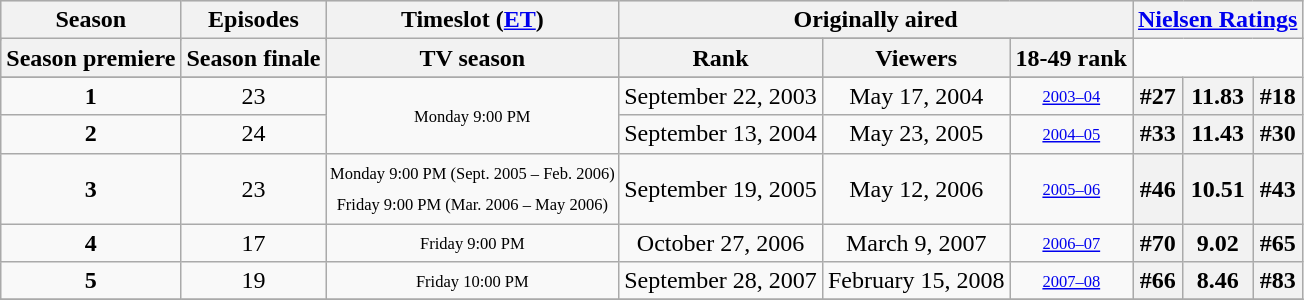<table class="wikitable" style="text-align:center;">
<tr style="background-color:#E0E0E0">
<th rowspan="2">Season</th>
<th rowspan="2">Episodes</th>
<th rowspan="2">Timeslot (<a href='#'>ET</a>)</th>
<th colspan="3">Originally aired</th>
<th colspan="3"><a href='#'>Nielsen Ratings</a></th>
</tr>
<tr style="background-color:#E0E0E0">
</tr>
<tr style="background-color:#E0E0E0">
<th>Season premiere</th>
<th>Season finale</th>
<th>TV season</th>
<th>Rank</th>
<th>Viewers</th>
<th>18-49 rank</th>
</tr>
<tr style="background-color:#E0E0E0">
</tr>
<tr style="background-color:#F9F9F9">
<th style="background-color:#F9F9F9">1</th>
<td>23</td>
<th style="background:#F9F9F9;font-size:11px;font-weight:normal;;line-height:110%" rowspan="2">Monday 9:00 PM</th>
<td>September 22, 2003</td>
<td>May 17, 2004</td>
<td style="font-size:11px;text-align:center"><a href='#'>2003–04</a></td>
<th style="text-align:center">#27</th>
<th style="text-align:center">11.83</th>
<th style="text-align:center">#18</th>
</tr>
<tr style="background-color:#F9F9F9">
<th style="background:#F9F9F9">2</th>
<td>24</td>
<td>September 13, 2004</td>
<td>May 23, 2005</td>
<td style="font-size:11px;text-align:center"><a href='#'>2004–05</a></td>
<th style="text-align:center">#33</th>
<th style="text-align:center">11.43</th>
<th style="text-align:center">#30</th>
</tr>
<tr style="background-color:#F9F9F9">
<th style="background:#F9F9F9">3</th>
<td>23</td>
<th style="background:#F9F9F9;font-size:11px;font-weight:normal;line-height:190%">Monday 9:00 PM (Sept. 2005 – Feb. 2006)<br>Friday 9:00 PM (Mar. 2006 – May 2006)</th>
<td>September 19, 2005</td>
<td>May 12, 2006</td>
<td style="font-size:11px;text-align:center"><a href='#'>2005–06</a></td>
<th style="text-align:center">#46</th>
<th style="text-align:center">10.51</th>
<th style="text-align:center">#43</th>
</tr>
<tr style="background-color:#F9F9F9">
<th style="background:#F9F9F9">4</th>
<td>17</td>
<th style="background:#F9F9F9;font-size:11px;font-weight:normal;line-height:110%">Friday 9:00 PM</th>
<td>October 27, 2006</td>
<td>March 9, 2007</td>
<td style="font-size:11px;text-align:center"><a href='#'>2006–07</a></td>
<th style="text-align:center">#70</th>
<th style="text-align:center">9.02</th>
<th style="text-align:center">#65</th>
</tr>
<tr style="background-color:#F9F9F9">
<th style="background:#F9F9F9">5</th>
<td>19</td>
<th style="background:#F9F9F9;font-size:11px;font-weight:normal;line-height:110%">Friday 10:00 PM</th>
<td>September 28, 2007</td>
<td>February 15, 2008</td>
<td style="font-size:11px;text-align:center"><a href='#'>2007–08</a></td>
<th style="text-align:center">#66</th>
<th style="text-align:center">8.46</th>
<th style="text-align:center">#83</th>
</tr>
<tr>
</tr>
</table>
